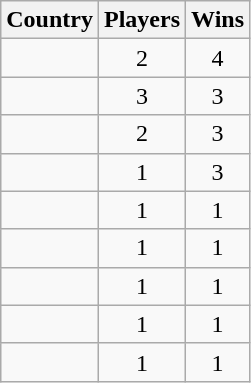<table class="wikitable">
<tr>
<th>Country</th>
<th>Players</th>
<th>Wins</th>
</tr>
<tr>
<td></td>
<td align=center>2</td>
<td align=center>4</td>
</tr>
<tr>
<td></td>
<td align=center>3</td>
<td align=center>3</td>
</tr>
<tr>
<td></td>
<td align=center>2</td>
<td align=center>3</td>
</tr>
<tr>
<td></td>
<td align=center>1</td>
<td align=center>3</td>
</tr>
<tr>
<td></td>
<td align=center>1</td>
<td align=center>1</td>
</tr>
<tr>
<td></td>
<td align=center>1</td>
<td align=center>1</td>
</tr>
<tr>
<td></td>
<td align=center>1</td>
<td align=center>1</td>
</tr>
<tr>
<td></td>
<td align=center>1</td>
<td align=center>1</td>
</tr>
<tr>
<td></td>
<td align=center>1</td>
<td align=center>1</td>
</tr>
</table>
